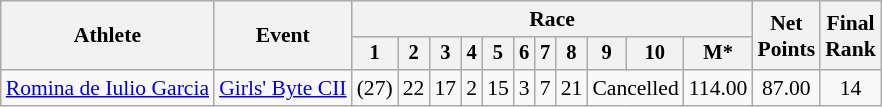<table class="wikitable" style="font-size:90%">
<tr>
<th rowspan="2">Athlete</th>
<th rowspan="2">Event</th>
<th colspan=11>Race</th>
<th rowspan=2>Net<br>Points</th>
<th rowspan=2>Final <br>Rank</th>
</tr>
<tr style="font-size:95%">
<th>1</th>
<th>2</th>
<th>3</th>
<th>4</th>
<th>5</th>
<th>6</th>
<th>7</th>
<th>8</th>
<th>9</th>
<th>10</th>
<th>M*</th>
</tr>
<tr align=center>
<td align=left><a href='#'>Romina de Iulio Garcia</a></td>
<td align=left><a href='#'>Girls' Byte CII</a></td>
<td>(27)</td>
<td>22</td>
<td>17</td>
<td>2</td>
<td>15</td>
<td>3</td>
<td>7</td>
<td>21</td>
<td colspan=2>Cancelled</td>
<td>114.00</td>
<td>87.00</td>
<td>14</td>
</tr>
</table>
